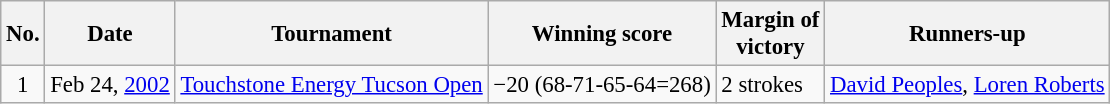<table class="wikitable" style="font-size:95%;">
<tr>
<th>No.</th>
<th>Date</th>
<th>Tournament</th>
<th>Winning score</th>
<th>Margin of<br>victory</th>
<th>Runners-up</th>
</tr>
<tr>
<td align=center>1</td>
<td align=right>Feb 24, <a href='#'>2002</a></td>
<td><a href='#'>Touchstone Energy Tucson Open</a></td>
<td>−20 (68-71-65-64=268)</td>
<td>2 strokes</td>
<td> <a href='#'>David Peoples</a>,  <a href='#'>Loren Roberts</a></td>
</tr>
</table>
